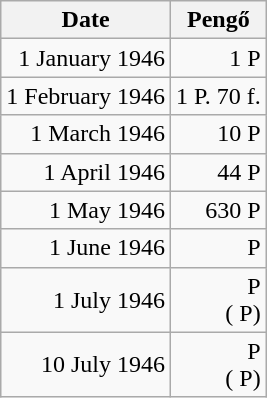<table class="wikitable">
<tr>
<th>Date</th>
<th>Pengő</th>
</tr>
<tr>
<td align="right">1 January 1946</td>
<td align="right">1 P</td>
</tr>
<tr>
<td align="right">1 February 1946</td>
<td align="right">1 P. 70 f.</td>
</tr>
<tr>
<td align="right">1 March 1946</td>
<td align="right">10 P</td>
</tr>
<tr>
<td align="right">1 April 1946</td>
<td align="right">44 P</td>
</tr>
<tr>
<td align="right">1 May 1946</td>
<td align="right">630 P</td>
</tr>
<tr>
<td align="right">1 June 1946</td>
<td align="right"> P</td>
</tr>
<tr>
<td align="right">1 July 1946</td>
<td align="right"> P<br>( P)</td>
</tr>
<tr>
<td align="right">10 July 1946</td>
<td align="right"> P<br>( P)</td>
</tr>
</table>
